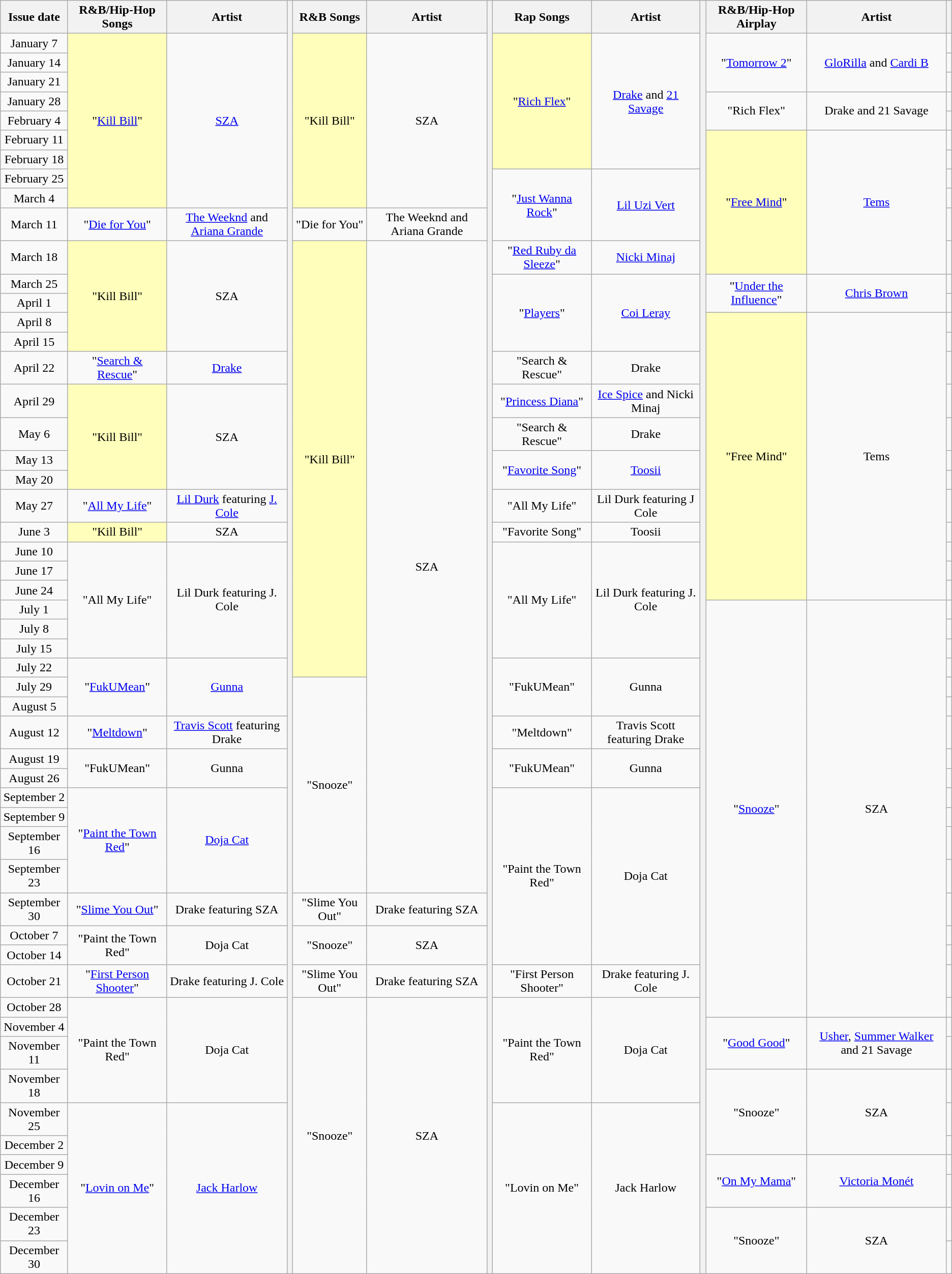<table class="wikitable plainheaders" style="text-align:center;">
<tr>
<th scope="col">Issue date</th>
<th scope="col">R&B/Hip-Hop Songs</th>
<th scope="col">Artist</th>
<th rowspan="54"></th>
<th scope="col">R&B Songs</th>
<th scope="col">Artist</th>
<th rowspan="54"></th>
<th scope="col">Rap Songs</th>
<th scope="col">Artist</th>
<th rowspan="54"></th>
<th scope="col">R&B/Hip-Hop Airplay</th>
<th scope="col">Artist</th>
<th scope="col"></th>
</tr>
<tr>
<td scope="row">January 7</td>
<td style="background-color:#FFFFBB" rowspan="9">"<a href='#'>Kill Bill</a>" </td>
<td rowspan="9"><a href='#'>SZA</a></td>
<td style="background-color:#FFFFBB" rowspan="9">"Kill Bill" </td>
<td rowspan="9">SZA</td>
<td style="background-color:#FFFFBB" rowspan="7">"<a href='#'>Rich Flex</a>" </td>
<td rowspan="7"><a href='#'>Drake</a> and <a href='#'>21 Savage</a></td>
<td rowspan="3">"<a href='#'>Tomorrow 2</a>"</td>
<td rowspan="3"><a href='#'>GloRilla</a> and <a href='#'>Cardi B</a></td>
<td></td>
</tr>
<tr>
<td scope="row">January 14</td>
<td></td>
</tr>
<tr>
<td scope="row">January 21</td>
<td></td>
</tr>
<tr>
<td scope="row">January 28</td>
<td rowspan="2">"Rich Flex"</td>
<td rowspan="2">Drake and 21 Savage</td>
<td></td>
</tr>
<tr>
<td scope="row">February 4</td>
<td></td>
</tr>
<tr>
<td scope="row">February 11</td>
<td style="background-color:#FFFFBB" rowspan="6">"<a href='#'>Free Mind</a>" </td>
<td rowspan="6"><a href='#'>Tems</a></td>
<td></td>
</tr>
<tr>
<td scope="row">February 18</td>
<td></td>
</tr>
<tr>
<td scope="row">February 25</td>
<td rowspan="3">"<a href='#'>Just Wanna Rock</a>"</td>
<td rowspan="3"><a href='#'>Lil Uzi Vert</a></td>
<td></td>
</tr>
<tr>
<td scope="row">March 4</td>
<td></td>
</tr>
<tr>
<td scope="row">March 11</td>
<td>"<a href='#'>Die for You</a>"</td>
<td><a href='#'>The Weeknd</a> and <a href='#'>Ariana Grande</a></td>
<td>"Die for You"</td>
<td>The Weeknd and Ariana Grande</td>
<td></td>
</tr>
<tr>
<td scope="row">March 18</td>
<td style="background-color:#FFFFBB" rowspan="5">"Kill Bill" </td>
<td rowspan="5">SZA</td>
<td rowspan="19" style="background-color:#FFFFBB">"Kill Bill" </td>
<td rowspan="28">SZA</td>
<td>"<a href='#'>Red Ruby da Sleeze</a>"</td>
<td><a href='#'>Nicki Minaj</a></td>
<td></td>
</tr>
<tr>
<td>March 25</td>
<td rowspan="4">"<a href='#'>Players</a>"</td>
<td rowspan="4"><a href='#'>Coi Leray</a></td>
<td rowspan="2">"<a href='#'>Under the Influence</a>"</td>
<td rowspan="2"><a href='#'>Chris Brown</a></td>
<td></td>
</tr>
<tr>
<td>April 1</td>
<td></td>
</tr>
<tr>
<td>April 8</td>
<td style="background-color:#FFFFBB" rowspan="12">"Free Mind" </td>
<td rowspan="12">Tems</td>
<td></td>
</tr>
<tr>
<td>April 15</td>
<td></td>
</tr>
<tr>
<td>April 22</td>
<td>"<a href='#'>Search & Rescue</a>"</td>
<td><a href='#'>Drake</a></td>
<td>"Search & Rescue"</td>
<td>Drake</td>
<td></td>
</tr>
<tr>
<td>April 29</td>
<td style="background-color:#FFFFBB "rowspan="4">"Kill Bill" </td>
<td rowspan="4">SZA</td>
<td>"<a href='#'>Princess Diana</a>"</td>
<td><a href='#'>Ice Spice</a> and Nicki Minaj</td>
<td></td>
</tr>
<tr>
<td>May 6</td>
<td>"Search & Rescue"</td>
<td>Drake</td>
<td></td>
</tr>
<tr>
<td>May 13</td>
<td rowspan="2">"<a href='#'>Favorite Song</a>"</td>
<td rowspan="2"><a href='#'>Toosii</a></td>
<td></td>
</tr>
<tr>
<td>May 20</td>
<td></td>
</tr>
<tr>
<td>May 27</td>
<td>"<a href='#'>All My Life</a>"</td>
<td><a href='#'>Lil Durk</a> featuring <a href='#'>J. Cole</a></td>
<td>"All My Life"</td>
<td>Lil Durk featuring J Cole</td>
<td></td>
</tr>
<tr>
<td>June 3</td>
<td style="background-color:#FFFFBB">"Kill Bill" </td>
<td>SZA</td>
<td>"Favorite Song"</td>
<td>Toosii</td>
<td></td>
</tr>
<tr>
<td>June 10</td>
<td rowspan="6">"All My Life"</td>
<td rowspan="6">Lil Durk featuring J. Cole</td>
<td rowspan="6">"All My Life"</td>
<td rowspan="6">Lil Durk featuring J. Cole</td>
<td></td>
</tr>
<tr>
<td>June 17</td>
<td></td>
</tr>
<tr>
<td>June 24</td>
<td></td>
</tr>
<tr>
<td>July 1</td>
<td rowspan="18">"<a href='#'>Snooze</a>"</td>
<td rowspan="18">SZA</td>
<td></td>
</tr>
<tr>
<td>July 8</td>
<td></td>
</tr>
<tr>
<td>July 15</td>
<td></td>
</tr>
<tr>
<td>July 22</td>
<td rowspan="3">"<a href='#'>FukUMean</a>"</td>
<td rowspan="3"><a href='#'>Gunna</a></td>
<td rowspan="3">"FukUMean"</td>
<td rowspan="3">Gunna</td>
<td></td>
</tr>
<tr>
<td>July 29</td>
<td rowspan="9">"Snooze"</td>
<td></td>
</tr>
<tr>
<td>August 5</td>
<td></td>
</tr>
<tr>
<td>August 12</td>
<td>"<a href='#'>Meltdown</a>"</td>
<td><a href='#'>Travis Scott</a> featuring Drake</td>
<td>"Meltdown"</td>
<td>Travis Scott featuring Drake</td>
<td></td>
</tr>
<tr>
<td>August 19</td>
<td rowspan="2">"FukUMean"</td>
<td rowspan="2">Gunna</td>
<td rowspan="2">"FukUMean"</td>
<td rowspan="2">Gunna</td>
<td></td>
</tr>
<tr>
<td>August 26</td>
<td></td>
</tr>
<tr>
<td>September 2</td>
<td rowspan="4">"<a href='#'>Paint the Town Red</a>"</td>
<td rowspan="4"><a href='#'>Doja Cat</a></td>
<td rowspan="7">"Paint the Town Red"</td>
<td rowspan="7">Doja Cat</td>
<td></td>
</tr>
<tr>
<td>September 9</td>
<td></td>
</tr>
<tr>
<td>September 16</td>
<td></td>
</tr>
<tr>
<td>September 23</td>
<td></td>
</tr>
<tr>
<td>September 30</td>
<td>"<a href='#'>Slime You Out</a>"</td>
<td>Drake featuring SZA</td>
<td>"Slime You Out"</td>
<td>Drake featuring SZA</td>
<td></td>
</tr>
<tr>
<td>October 7</td>
<td rowspan="2">"Paint the Town Red"</td>
<td rowspan="2">Doja Cat</td>
<td rowspan="2">"Snooze"</td>
<td rowspan="2">SZA</td>
<td></td>
</tr>
<tr>
<td>October 14</td>
<td></td>
</tr>
<tr>
<td>October 21</td>
<td>"<a href='#'>First Person Shooter</a>"</td>
<td>Drake featuring J. Cole</td>
<td>"Slime You Out"</td>
<td>Drake featuring SZA</td>
<td>"First Person Shooter"</td>
<td>Drake featuring J. Cole</td>
<td></td>
</tr>
<tr>
<td>October 28</td>
<td rowspan="4">"Paint the Town Red"</td>
<td rowspan="4">Doja Cat</td>
<td rowspan="10">"Snooze"</td>
<td rowspan="10">SZA</td>
<td rowspan="4">"Paint the Town Red"</td>
<td rowspan="4">Doja Cat</td>
<td></td>
</tr>
<tr>
<td>November 4</td>
<td rowspan="2">"<a href='#'>Good Good</a>"</td>
<td rowspan="2"><a href='#'>Usher</a>, <a href='#'>Summer Walker</a> and 21 Savage</td>
<td></td>
</tr>
<tr>
<td>November 11</td>
<td></td>
</tr>
<tr>
<td>November 18</td>
<td rowspan="3">"Snooze"</td>
<td rowspan="3">SZA</td>
<td></td>
</tr>
<tr>
<td>November 25</td>
<td rowspan="6">"<a href='#'>Lovin on Me</a>"</td>
<td rowspan="6"><a href='#'>Jack Harlow</a></td>
<td rowspan="6">"Lovin on Me"</td>
<td rowspan="6">Jack Harlow</td>
<td></td>
</tr>
<tr>
<td>December 2</td>
<td></td>
</tr>
<tr>
<td>December 9</td>
<td rowspan="2">"<a href='#'>On My Mama</a>"</td>
<td rowspan="2"><a href='#'>Victoria Monét</a></td>
<td></td>
</tr>
<tr>
<td>December 16</td>
<td></td>
</tr>
<tr>
<td>December 23</td>
<td rowspan="2">"Snooze"</td>
<td rowspan="2">SZA</td>
<td></td>
</tr>
<tr>
<td>December 30</td>
<td></td>
</tr>
</table>
